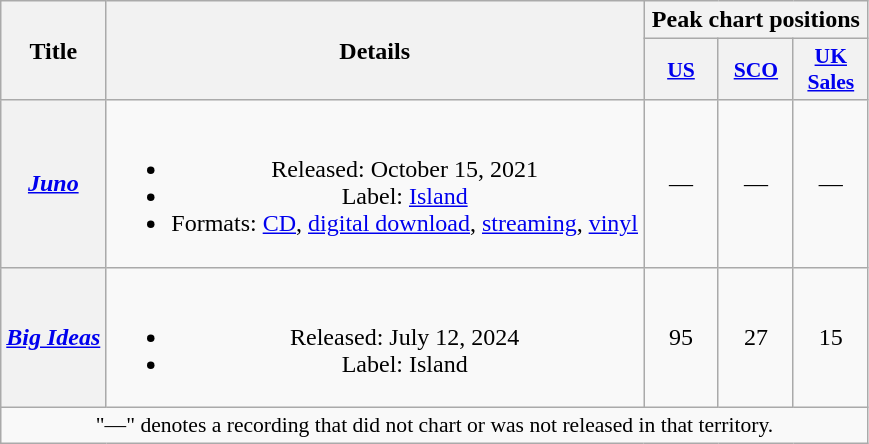<table class="wikitable plainrowheaders" style="text-align:center;">
<tr>
<th scope="col" rowspan="2">Title</th>
<th scope="col" rowspan="2">Details</th>
<th scope="col" colspan="3">Peak chart positions</th>
</tr>
<tr>
<th scope="col" style="width:3em;font-size:90%;"><a href='#'>US</a><br></th>
<th scope="col" style="width:3em;font-size:90%;"><a href='#'>SCO</a><br></th>
<th scope="col" style="width:3em;font-size:90%;"><a href='#'>UK<br>Sales</a><br></th>
</tr>
<tr>
<th scope="row"><em><a href='#'>Juno</a></em></th>
<td><br><ul><li>Released: October 15, 2021</li><li>Label: <a href='#'>Island</a></li><li>Formats: <a href='#'>CD</a>, <a href='#'>digital download</a>, <a href='#'>streaming</a>, <a href='#'>vinyl</a></li></ul></td>
<td>—</td>
<td>—</td>
<td>—</td>
</tr>
<tr>
<th scope="row"><em><a href='#'>Big Ideas</a></em></th>
<td><br><ul><li>Released: July 12, 2024</li><li>Label: Island</li></ul></td>
<td>95</td>
<td>27</td>
<td>15</td>
</tr>
<tr>
<td colspan="8" style="font-size:90%">"—" denotes a recording that did not chart or was not released in that territory.</td>
</tr>
</table>
